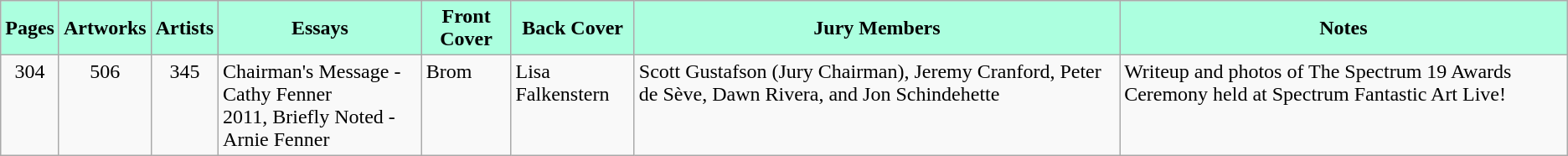<table class="wikitable">
<tr>
<th style="background:#acffdf">Pages</th>
<th style="background:#acffdf">Artworks</th>
<th style="background:#acffdf">Artists</th>
<th style="background:#acffdf">Essays</th>
<th style="background:#acffdf">Front Cover</th>
<th style="background:#acffdf">Back Cover</th>
<th style="background:#acffdf">Jury Members</th>
<th style="background:#acffdf">Notes</th>
</tr>
<tr valign="top">
<td align="center">304</td>
<td align="center">506</td>
<td align="center">345</td>
<td>Chairman's Message - Cathy Fenner<br>2011, Briefly Noted - Arnie Fenner</td>
<td>Brom</td>
<td>Lisa Falkenstern</td>
<td>Scott Gustafson (Jury Chairman), Jeremy Cranford, Peter de Sève, Dawn Rivera, and Jon Schindehette</td>
<td>Writeup and photos of The Spectrum 19 Awards Ceremony held at Spectrum Fantastic Art Live!</td>
</tr>
</table>
